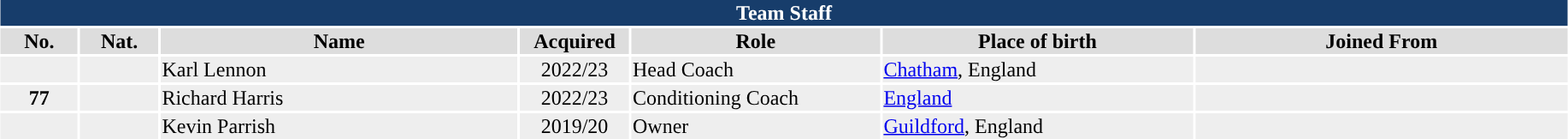<table class="toccolours"  style="width:97%; clear:both; margin:1.5em auto; text-align:center;">
<tr>
<th colspan="11" style="background:#173d6b; color:white;”">Team Staff</th>
</tr>
<tr style="background:#ddd;">
<th width=5%>No.</th>
<th width=5%>Nat.</th>
<th !width=22%>Name</th>
<th width=7%>Acquired</th>
<th width=16%>Role</th>
<th width=20%>Place of birth</th>
<th width=24%>Joined From</th>
</tr>
<tr style="background:#eee;">
<td></td>
<td></td>
<td align=left>Karl Lennon</td>
<td>2022/23</td>
<td align=left>Head Coach</td>
<td align=left><a href='#'>Chatham</a>, England</td>
<td align=left></td>
</tr>
<tr style="background:#eee;">
<td><strong>77</strong></td>
<td></td>
<td align=left>Richard Harris</td>
<td>2022/23</td>
<td align=left>Conditioning Coach</td>
<td align=left><a href='#'>England</a></td>
<td align=left></td>
</tr>
<tr style="background:#eee;">
<td></td>
<td></td>
<td align=left>Kevin Parrish</td>
<td>2019/20</td>
<td align=left>Owner</td>
<td align=left><a href='#'>Guildford</a>, England</td>
<td align=left></td>
</tr>
</table>
